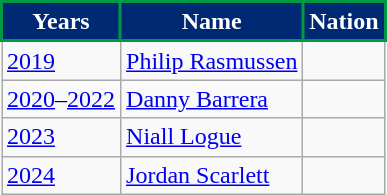<table class="wikitable">
<tr>
<th style="background:#002974; color:#fff; border:2px solid #009943;" scope="col">Years</th>
<th style="background:#002974; color:#fff; border:2px solid #009943;" scope="col">Name</th>
<th style="background:#002974; color:#fff; border:2px solid #009943;" scope="col">Nation</th>
</tr>
<tr>
<td><a href='#'>2019</a></td>
<td><a href='#'>Philip Rasmussen</a></td>
<td></td>
</tr>
<tr>
<td><a href='#'>2020</a>–<a href='#'>2022</a></td>
<td><a href='#'>Danny Barrera</a></td>
<td></td>
</tr>
<tr>
<td><a href='#'>2023</a></td>
<td><a href='#'>Niall Logue</a></td>
<td></td>
</tr>
<tr>
<td><a href='#'>2024</a></td>
<td><a href='#'>Jordan Scarlett</a></td>
<td></td>
</tr>
</table>
